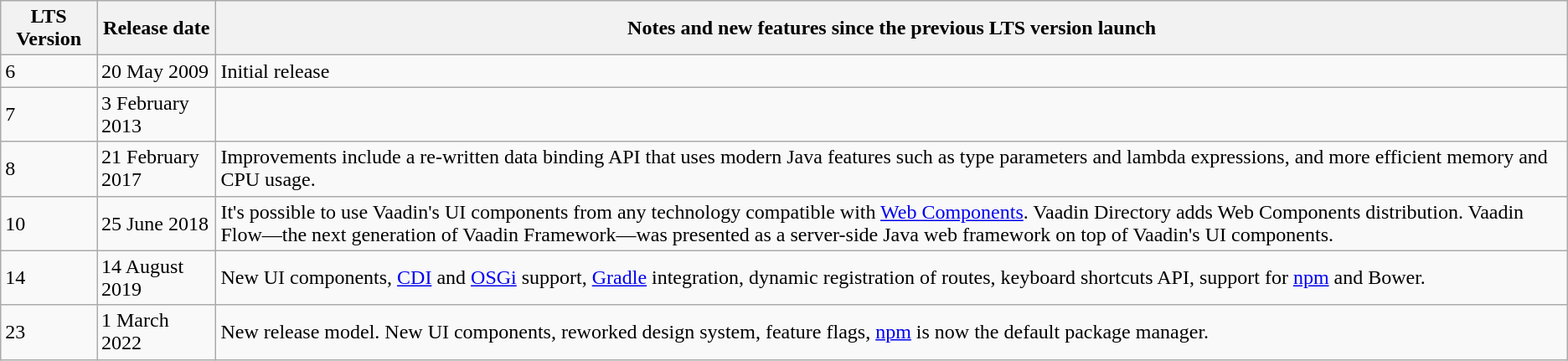<table class="wikitable">
<tr>
<th>LTS Version</th>
<th>Release date</th>
<th>Notes and new features since the previous LTS version launch</th>
</tr>
<tr>
<td>6</td>
<td>20 May 2009</td>
<td>Initial release</td>
</tr>
<tr>
<td>7</td>
<td>3 February 2013</td>
<td></td>
</tr>
<tr>
<td>8</td>
<td>21 February 2017</td>
<td>Improvements include a re-written data binding API that uses modern Java features such as type parameters and lambda expressions, and more efficient memory and CPU usage.</td>
</tr>
<tr>
<td>10</td>
<td>25 June 2018</td>
<td>It's possible to use Vaadin's UI components from any technology compatible with <a href='#'>Web Components</a>. Vaadin Directory adds Web Components distribution. Vaadin Flow—the next generation of Vaadin Framework—was presented as a server-side Java web framework on top of Vaadin's UI components.</td>
</tr>
<tr>
<td>14</td>
<td>14 August 2019</td>
<td>New UI components, <a href='#'>CDI</a> and <a href='#'>OSGi</a> support, <a href='#'>Gradle</a> integration, dynamic registration of routes, keyboard shortcuts API, support for <a href='#'>npm</a> and Bower.</td>
</tr>
<tr>
<td>23</td>
<td>1 March 2022</td>
<td>New release model. New UI components, reworked design system, feature flags, <a href='#'>npm</a> is now the default package manager.</td>
</tr>
</table>
